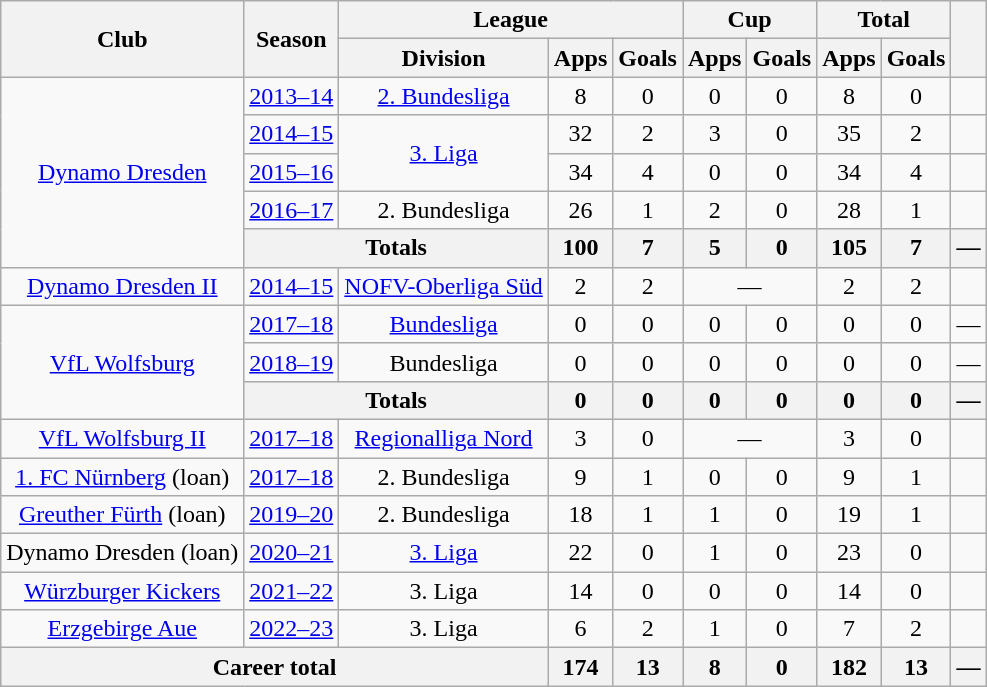<table class="wikitable" style="text-align: center">
<tr>
<th rowspan="2">Club</th>
<th rowspan="2">Season</th>
<th colspan="3">League</th>
<th colspan="2">Cup</th>
<th colspan="2">Total</th>
<th rowspan="2"></th>
</tr>
<tr>
<th>Division</th>
<th>Apps</th>
<th>Goals</th>
<th>Apps</th>
<th>Goals</th>
<th>Apps</th>
<th>Goals</th>
</tr>
<tr>
<td rowspan="5"><a href='#'>Dynamo Dresden</a></td>
<td><a href='#'>2013–14</a></td>
<td><a href='#'>2. Bundesliga</a></td>
<td>8</td>
<td>0</td>
<td>0</td>
<td>0</td>
<td>8</td>
<td>0</td>
<td></td>
</tr>
<tr>
<td><a href='#'>2014–15</a></td>
<td rowspan="2"><a href='#'>3. Liga</a></td>
<td>32</td>
<td>2</td>
<td>3</td>
<td>0</td>
<td>35</td>
<td>2</td>
<td></td>
</tr>
<tr>
<td><a href='#'>2015–16</a></td>
<td>34</td>
<td>4</td>
<td>0</td>
<td>0</td>
<td>34</td>
<td>4</td>
<td></td>
</tr>
<tr>
<td><a href='#'>2016–17</a></td>
<td>2. Bundesliga</td>
<td>26</td>
<td>1</td>
<td>2</td>
<td>0</td>
<td>28</td>
<td>1</td>
<td></td>
</tr>
<tr>
<th colspan="2">Totals</th>
<th>100</th>
<th>7</th>
<th>5</th>
<th>0</th>
<th>105</th>
<th>7</th>
<th>—</th>
</tr>
<tr>
<td><a href='#'>Dynamo Dresden II</a></td>
<td><a href='#'>2014–15</a></td>
<td><a href='#'>NOFV-Oberliga Süd</a></td>
<td>2</td>
<td>2</td>
<td colspan="2">—</td>
<td>2</td>
<td>2</td>
<td></td>
</tr>
<tr>
<td rowspan="3"><a href='#'>VfL Wolfsburg</a></td>
<td><a href='#'>2017–18</a></td>
<td><a href='#'>Bundesliga</a></td>
<td>0</td>
<td>0</td>
<td>0</td>
<td>0</td>
<td>0</td>
<td>0</td>
<td>—</td>
</tr>
<tr>
<td><a href='#'>2018–19</a></td>
<td>Bundesliga</td>
<td>0</td>
<td>0</td>
<td>0</td>
<td>0</td>
<td>0</td>
<td>0</td>
<td>—</td>
</tr>
<tr>
<th colspan="2">Totals</th>
<th>0</th>
<th>0</th>
<th>0</th>
<th>0</th>
<th>0</th>
<th>0</th>
<th>—</th>
</tr>
<tr>
<td><a href='#'>VfL Wolfsburg II</a></td>
<td><a href='#'>2017–18</a></td>
<td><a href='#'>Regionalliga Nord</a></td>
<td>3</td>
<td>0</td>
<td colspan="2">—</td>
<td>3</td>
<td>0</td>
<td></td>
</tr>
<tr>
<td><a href='#'>1. FC Nürnberg</a> (loan)</td>
<td><a href='#'>2017–18</a></td>
<td>2. Bundesliga</td>
<td>9</td>
<td>1</td>
<td>0</td>
<td>0</td>
<td>9</td>
<td>1</td>
<td></td>
</tr>
<tr>
<td><a href='#'>Greuther Fürth</a> (loan)</td>
<td><a href='#'>2019–20</a></td>
<td>2. Bundesliga</td>
<td>18</td>
<td>1</td>
<td>1</td>
<td>0</td>
<td>19</td>
<td>1</td>
<td></td>
</tr>
<tr>
<td>Dynamo Dresden (loan)</td>
<td><a href='#'>2020–21</a></td>
<td><a href='#'>3. Liga</a></td>
<td>22</td>
<td>0</td>
<td>1</td>
<td>0</td>
<td>23</td>
<td>0</td>
<td></td>
</tr>
<tr>
<td><a href='#'>Würzburger Kickers</a></td>
<td><a href='#'>2021–22</a></td>
<td>3. Liga</td>
<td>14</td>
<td>0</td>
<td>0</td>
<td>0</td>
<td>14</td>
<td>0</td>
<td></td>
</tr>
<tr>
<td><a href='#'>Erzgebirge Aue</a></td>
<td><a href='#'>2022–23</a></td>
<td>3. Liga</td>
<td>6</td>
<td>2</td>
<td>1</td>
<td>0</td>
<td>7</td>
<td>2</td>
<td></td>
</tr>
<tr>
<th colspan="3">Career total</th>
<th>174</th>
<th>13</th>
<th>8</th>
<th>0</th>
<th>182</th>
<th>13</th>
<th>—</th>
</tr>
</table>
